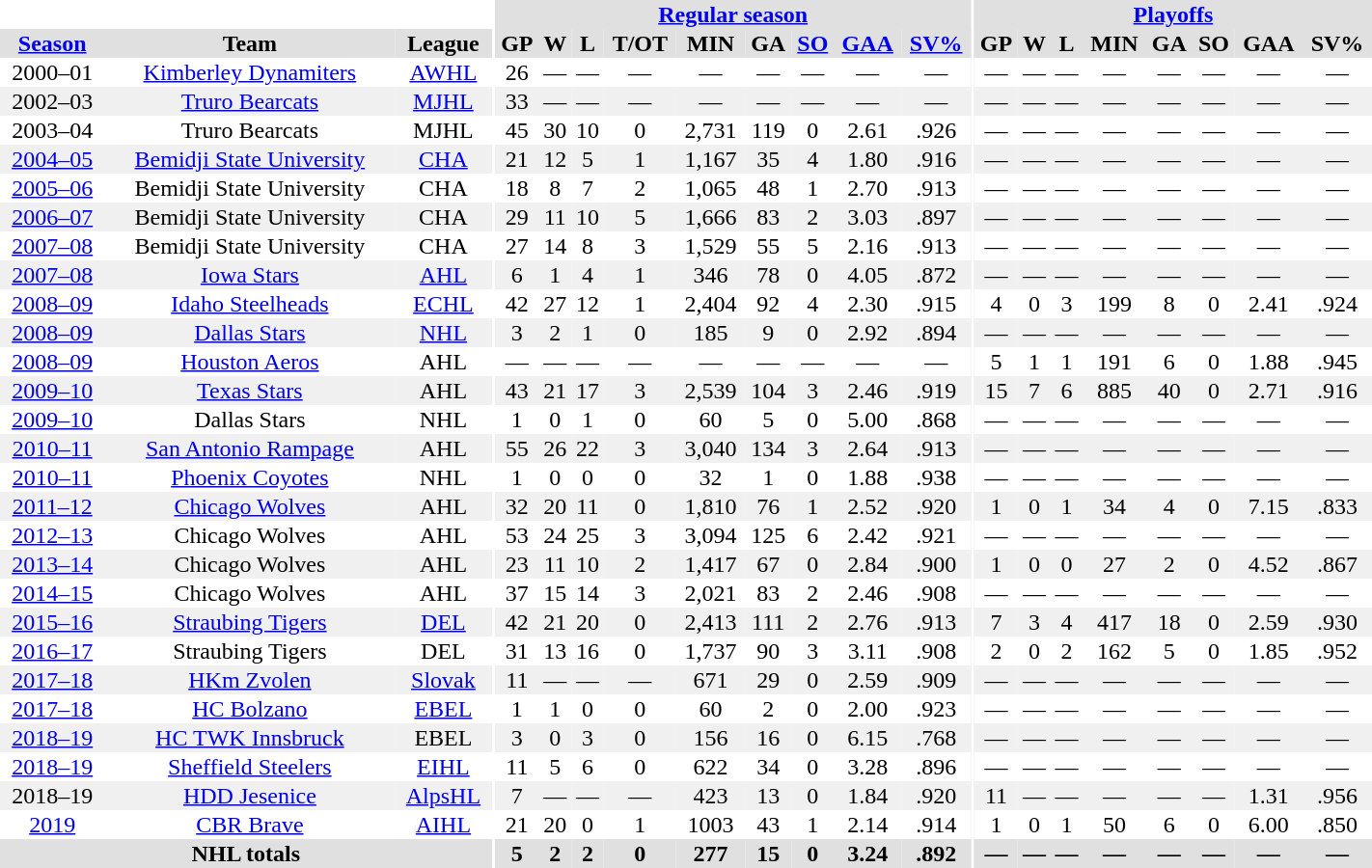<table border="0" cellpadding="1" cellspacing="0" style="text-align:center; width:75%">
<tr ALIGN="center" bgcolor="#e0e0e0">
<th align="center" colspan="3" bgcolor="#ffffff"></th>
<th align="center" rowspan="99" bgcolor="#ffffff"></th>
<th align="center" colspan="9" bgcolor="#e0e0e0"><a href='#'>Regular season</a></th>
<th align="center" rowspan="99" bgcolor="#ffffff"></th>
<th align="center" colspan="8" bgcolor="#e0e0e0"><a href='#'>Playoffs</a></th>
</tr>
<tr ALIGN="center" bgcolor="#e0e0e0">
<th><a href='#'>Season</a></th>
<th>Team</th>
<th>League</th>
<th>GP</th>
<th>W</th>
<th>L</th>
<th>T/OT</th>
<th>MIN</th>
<th>GA</th>
<th><a href='#'>SO</a></th>
<th><a href='#'>GAA</a></th>
<th><a href='#'>SV%</a></th>
<th>GP</th>
<th>W</th>
<th>L</th>
<th>MIN</th>
<th>GA</th>
<th>SO</th>
<th>GAA</th>
<th>SV%</th>
</tr>
<tr>
<td>2000–01</td>
<td><a href='#'>Kimberley Dynamiters</a></td>
<td><a href='#'>AWHL</a></td>
<td>26</td>
<td>—</td>
<td>—</td>
<td>—</td>
<td>—</td>
<td>—</td>
<td>—</td>
<td>—</td>
<td>—</td>
<td>—</td>
<td>—</td>
<td>—</td>
<td>—</td>
<td>—</td>
<td>—</td>
<td>—</td>
<td>—</td>
</tr>
<tr bgcolor="#f0f0f0">
<td>2002–03</td>
<td><a href='#'>Truro Bearcats</a></td>
<td><a href='#'>MJHL</a></td>
<td>33</td>
<td>—</td>
<td>—</td>
<td>—</td>
<td>—</td>
<td>—</td>
<td>—</td>
<td>—</td>
<td>—</td>
<td>—</td>
<td>—</td>
<td>—</td>
<td>—</td>
<td>—</td>
<td>—</td>
<td>—</td>
<td>—</td>
</tr>
<tr>
<td>2003–04</td>
<td>Truro Bearcats</td>
<td>MJHL</td>
<td>45</td>
<td>30</td>
<td>10</td>
<td>0</td>
<td>2,731</td>
<td>119</td>
<td>0</td>
<td>2.61</td>
<td>.926</td>
<td>—</td>
<td>—</td>
<td>—</td>
<td>—</td>
<td>—</td>
<td>—</td>
<td>—</td>
<td>—</td>
</tr>
<tr bgcolor="#f0f0f0">
<td><a href='#'>2004–05</a></td>
<td><a href='#'>Bemidji State University</a></td>
<td><a href='#'>CHA</a></td>
<td>21</td>
<td>12</td>
<td>5</td>
<td>1</td>
<td>1,167</td>
<td>35</td>
<td>4</td>
<td>1.80</td>
<td>.916</td>
<td>—</td>
<td>—</td>
<td>—</td>
<td>—</td>
<td>—</td>
<td>—</td>
<td>—</td>
<td>—</td>
</tr>
<tr>
<td><a href='#'>2005–06</a></td>
<td>Bemidji State University</td>
<td>CHA</td>
<td>18</td>
<td>8</td>
<td>7</td>
<td>2</td>
<td>1,065</td>
<td>48</td>
<td>1</td>
<td>2.70</td>
<td>.913</td>
<td>—</td>
<td>—</td>
<td>—</td>
<td>—</td>
<td>—</td>
<td>—</td>
<td>—</td>
<td>—</td>
</tr>
<tr bgcolor="#f0f0f0">
<td><a href='#'>2006–07</a></td>
<td>Bemidji State University</td>
<td>CHA</td>
<td>29</td>
<td>11</td>
<td>10</td>
<td>5</td>
<td>1,666</td>
<td>83</td>
<td>2</td>
<td>3.03</td>
<td>.897</td>
<td>—</td>
<td>—</td>
<td>—</td>
<td>—</td>
<td>—</td>
<td>—</td>
<td>—</td>
<td>—</td>
</tr>
<tr>
<td><a href='#'>2007–08</a></td>
<td>Bemidji State University</td>
<td>CHA</td>
<td>27</td>
<td>14</td>
<td>8</td>
<td>3</td>
<td>1,529</td>
<td>55</td>
<td>5</td>
<td>2.16</td>
<td>.913</td>
<td>—</td>
<td>—</td>
<td>—</td>
<td>—</td>
<td>—</td>
<td>—</td>
<td>—</td>
<td>—</td>
</tr>
<tr bgcolor="#f0f0f0">
<td><a href='#'>2007–08</a></td>
<td><a href='#'>Iowa Stars</a></td>
<td><a href='#'>AHL</a></td>
<td>6</td>
<td>1</td>
<td>4</td>
<td>1</td>
<td>346</td>
<td>78</td>
<td>0</td>
<td>4.05</td>
<td>.872</td>
<td>—</td>
<td>—</td>
<td>—</td>
<td>—</td>
<td>—</td>
<td>—</td>
<td>—</td>
<td>—</td>
</tr>
<tr>
<td><a href='#'>2008–09</a></td>
<td><a href='#'>Idaho Steelheads</a></td>
<td><a href='#'>ECHL</a></td>
<td>42</td>
<td>27</td>
<td>12</td>
<td>1</td>
<td>2,404</td>
<td>92</td>
<td>4</td>
<td>2.30</td>
<td>.915</td>
<td>4</td>
<td>0</td>
<td>3</td>
<td>199</td>
<td>8</td>
<td>0</td>
<td>2.41</td>
<td>.924</td>
</tr>
<tr bgcolor="#f0f0f0">
<td><a href='#'>2008–09</a></td>
<td><a href='#'>Dallas Stars</a></td>
<td><a href='#'>NHL</a></td>
<td>3</td>
<td>2</td>
<td>1</td>
<td>0</td>
<td>185</td>
<td>9</td>
<td>0</td>
<td>2.92</td>
<td>.894</td>
<td>—</td>
<td>—</td>
<td>—</td>
<td>—</td>
<td>—</td>
<td>—</td>
<td>—</td>
<td>—</td>
</tr>
<tr>
<td><a href='#'>2008–09</a></td>
<td><a href='#'>Houston Aeros</a></td>
<td>AHL</td>
<td>—</td>
<td>—</td>
<td>—</td>
<td>—</td>
<td>—</td>
<td>—</td>
<td>—</td>
<td>—</td>
<td>—</td>
<td>5</td>
<td>1</td>
<td>1</td>
<td>191</td>
<td>6</td>
<td>0</td>
<td>1.88</td>
<td>.945</td>
</tr>
<tr bgcolor="#f0f0f0">
<td><a href='#'>2009–10</a></td>
<td><a href='#'>Texas Stars</a></td>
<td>AHL</td>
<td>43</td>
<td>21</td>
<td>17</td>
<td>3</td>
<td>2,539</td>
<td>104</td>
<td>3</td>
<td>2.46</td>
<td>.919</td>
<td>15</td>
<td>7</td>
<td>6</td>
<td>885</td>
<td>40</td>
<td>0</td>
<td>2.71</td>
<td>.916</td>
</tr>
<tr>
<td><a href='#'>2009–10</a></td>
<td>Dallas Stars</td>
<td>NHL</td>
<td>1</td>
<td>0</td>
<td>1</td>
<td>0</td>
<td>60</td>
<td>5</td>
<td>0</td>
<td>5.00</td>
<td>.868</td>
<td>—</td>
<td>—</td>
<td>—</td>
<td>—</td>
<td>—</td>
<td>—</td>
<td>—</td>
<td>—</td>
</tr>
<tr bgcolor="#f0f0f0">
<td><a href='#'>2010–11</a></td>
<td><a href='#'>San Antonio Rampage</a></td>
<td>AHL</td>
<td>55</td>
<td>26</td>
<td>22</td>
<td>3</td>
<td>3,040</td>
<td>134</td>
<td>3</td>
<td>2.64</td>
<td>.913</td>
<td>—</td>
<td>—</td>
<td>—</td>
<td>—</td>
<td>—</td>
<td>—</td>
<td>—</td>
<td>—</td>
</tr>
<tr>
<td><a href='#'>2010–11</a></td>
<td><a href='#'>Phoenix Coyotes</a></td>
<td>NHL</td>
<td>1</td>
<td>0</td>
<td>0</td>
<td>0</td>
<td>32</td>
<td>1</td>
<td>0</td>
<td>1.88</td>
<td>.938</td>
<td>—</td>
<td>—</td>
<td>—</td>
<td>—</td>
<td>—</td>
<td>—</td>
<td>—</td>
<td>—</td>
</tr>
<tr bgcolor="#f0f0f0">
<td><a href='#'>2011–12</a></td>
<td><a href='#'>Chicago Wolves</a></td>
<td>AHL</td>
<td>32</td>
<td>20</td>
<td>11</td>
<td>0</td>
<td>1,810</td>
<td>76</td>
<td>1</td>
<td>2.52</td>
<td>.920</td>
<td>1</td>
<td>0</td>
<td>1</td>
<td>34</td>
<td>4</td>
<td>0</td>
<td>7.15</td>
<td>.833</td>
</tr>
<tr>
<td><a href='#'>2012–13</a></td>
<td>Chicago Wolves</td>
<td>AHL</td>
<td>53</td>
<td>24</td>
<td>25</td>
<td>3</td>
<td>3,094</td>
<td>125</td>
<td>6</td>
<td>2.42</td>
<td>.921</td>
<td>—</td>
<td>—</td>
<td>—</td>
<td>—</td>
<td>—</td>
<td>—</td>
<td>—</td>
<td>—</td>
</tr>
<tr bgcolor="#f0f0f0">
<td><a href='#'>2013–14</a></td>
<td>Chicago Wolves</td>
<td>AHL</td>
<td>23</td>
<td>11</td>
<td>10</td>
<td>2</td>
<td>1,417</td>
<td>67</td>
<td>0</td>
<td>2.84</td>
<td>.900</td>
<td>1</td>
<td>0</td>
<td>0</td>
<td>27</td>
<td>2</td>
<td>0</td>
<td>4.52</td>
<td>.867</td>
</tr>
<tr>
<td><a href='#'>2014–15</a></td>
<td>Chicago Wolves</td>
<td>AHL</td>
<td>37</td>
<td>15</td>
<td>14</td>
<td>3</td>
<td>2,021</td>
<td>83</td>
<td>2</td>
<td>2.46</td>
<td>.908</td>
<td>—</td>
<td>—</td>
<td>—</td>
<td>—</td>
<td>—</td>
<td>—</td>
<td>—</td>
<td>—</td>
</tr>
<tr bgcolor="#f0f0f0">
<td><a href='#'>2015–16</a></td>
<td><a href='#'>Straubing Tigers</a></td>
<td><a href='#'>DEL</a></td>
<td>42</td>
<td>21</td>
<td>20</td>
<td>0</td>
<td>2,413</td>
<td>111</td>
<td>2</td>
<td>2.76</td>
<td>.913</td>
<td>7</td>
<td>3</td>
<td>4</td>
<td>417</td>
<td>18</td>
<td>0</td>
<td>2.59</td>
<td>.930</td>
</tr>
<tr>
<td><a href='#'>2016–17</a></td>
<td>Straubing Tigers</td>
<td>DEL</td>
<td>31</td>
<td>13</td>
<td>16</td>
<td>0</td>
<td>1,737</td>
<td>90</td>
<td>3</td>
<td>3.11</td>
<td>.908</td>
<td>2</td>
<td>0</td>
<td>2</td>
<td>162</td>
<td>5</td>
<td>0</td>
<td>1.85</td>
<td>.952</td>
</tr>
<tr bgcolor="#f0f0f0">
<td><a href='#'>2017–18</a></td>
<td><a href='#'>HKm Zvolen</a></td>
<td><a href='#'>Slovak</a></td>
<td>11</td>
<td>—</td>
<td>—</td>
<td>—</td>
<td>671</td>
<td>29</td>
<td>0</td>
<td>2.59</td>
<td>.909</td>
<td>—</td>
<td>—</td>
<td>—</td>
<td>—</td>
<td>—</td>
<td>—</td>
<td>—</td>
<td>—</td>
</tr>
<tr>
<td><a href='#'>2017–18</a></td>
<td><a href='#'>HC Bolzano</a></td>
<td><a href='#'>EBEL</a></td>
<td>1</td>
<td>1</td>
<td>0</td>
<td>0</td>
<td>60</td>
<td>2</td>
<td>0</td>
<td>2.00</td>
<td>.923</td>
<td>—</td>
<td>—</td>
<td>—</td>
<td>—</td>
<td>—</td>
<td>—</td>
<td>—</td>
<td>—</td>
</tr>
<tr bgcolor="#f0f0f0">
<td><a href='#'>2018–19</a></td>
<td><a href='#'>HC TWK Innsbruck</a></td>
<td>EBEL</td>
<td>3</td>
<td>0</td>
<td>3</td>
<td>0</td>
<td>156</td>
<td>16</td>
<td>0</td>
<td>6.15</td>
<td>.768</td>
<td>—</td>
<td>—</td>
<td>—</td>
<td>—</td>
<td>—</td>
<td>—</td>
<td>—</td>
<td>—</td>
</tr>
<tr>
<td><a href='#'>2018–19</a></td>
<td><a href='#'>Sheffield Steelers</a></td>
<td><a href='#'>EIHL</a></td>
<td>11</td>
<td>5</td>
<td>6</td>
<td>0</td>
<td>622</td>
<td>34</td>
<td>0</td>
<td>3.28</td>
<td>.896</td>
<td>—</td>
<td>—</td>
<td>—</td>
<td>—</td>
<td>—</td>
<td>—</td>
<td>—</td>
<td>—</td>
</tr>
<tr bgcolor="#f0f0f0">
<td>2018–19</td>
<td><a href='#'>HDD Jesenice</a></td>
<td><a href='#'>AlpsHL</a></td>
<td>7</td>
<td>—</td>
<td>—</td>
<td>—</td>
<td>423</td>
<td>13</td>
<td>0</td>
<td>1.84</td>
<td>.920</td>
<td>11</td>
<td>—</td>
<td>—</td>
<td>—</td>
<td>—</td>
<td>—</td>
<td>1.31</td>
<td>.956</td>
</tr>
<tr>
<td><a href='#'>2019</a></td>
<td><a href='#'>CBR Brave</a></td>
<td><a href='#'>AIHL</a></td>
<td>21</td>
<td>20</td>
<td>0</td>
<td>1</td>
<td>1003</td>
<td>43</td>
<td>1</td>
<td>2.14</td>
<td>.914</td>
<td>1</td>
<td>0</td>
<td>1</td>
<td>50</td>
<td>6</td>
<td>0</td>
<td>6.00</td>
<td>.850</td>
</tr>
<tr bgcolor="#e0e0e0">
<th colspan=3>NHL totals</th>
<th>5</th>
<th>2</th>
<th>2</th>
<th>0</th>
<th>277</th>
<th>15</th>
<th>0</th>
<th>3.24</th>
<th>.892</th>
<th>—</th>
<th>—</th>
<th>—</th>
<th>—</th>
<th>—</th>
<th>—</th>
<th>—</th>
<th>—</th>
</tr>
</table>
